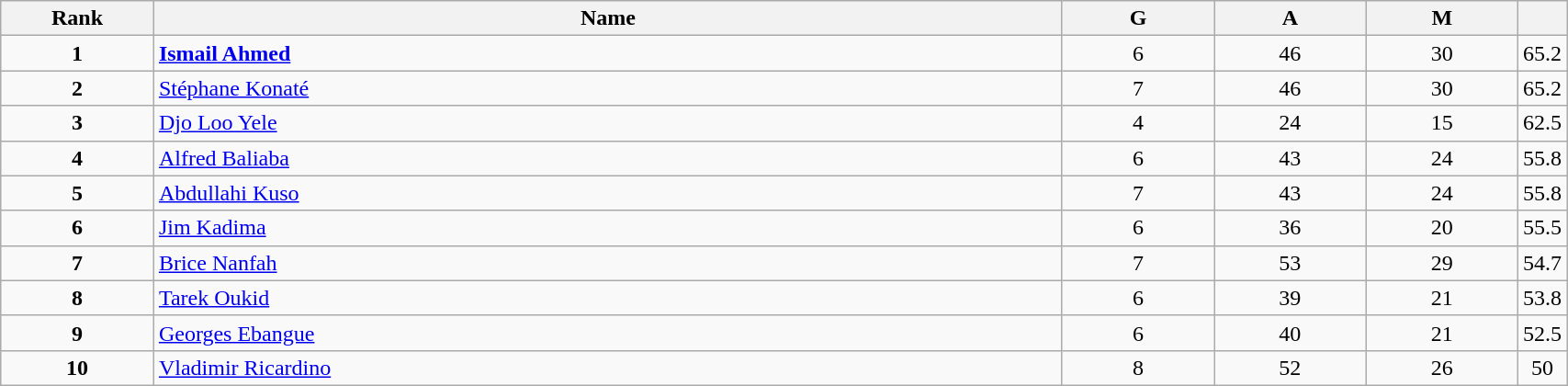<table class="wikitable" style="width:90%;">
<tr>
<th style="width:10%;">Rank</th>
<th style="width:60%;">Name</th>
<th style="width:10%;">G</th>
<th style="width:10%;">A</th>
<th style="width:10%;">M</th>
<th style="width:10%;"></th>
</tr>
<tr align=center>
<td><strong>1</strong></td>
<td align=left> <strong><a href='#'>Ismail Ahmed</a></strong></td>
<td>6</td>
<td>46</td>
<td>30</td>
<td>65.2</td>
</tr>
<tr align=center>
<td><strong>2</strong></td>
<td align=left> <a href='#'>Stéphane Konaté</a></td>
<td>7</td>
<td>46</td>
<td>30</td>
<td>65.2</td>
</tr>
<tr align=center>
<td><strong>3</strong></td>
<td align=left> <a href='#'>Djo Loo Yele</a></td>
<td>4</td>
<td>24</td>
<td>15</td>
<td>62.5</td>
</tr>
<tr align=center>
<td><strong>4</strong></td>
<td align=left> <a href='#'>Alfred Baliaba</a></td>
<td>6</td>
<td>43</td>
<td>24</td>
<td>55.8</td>
</tr>
<tr align=center>
<td><strong>5</strong></td>
<td align=left> <a href='#'>Abdullahi Kuso</a></td>
<td>7</td>
<td>43</td>
<td>24</td>
<td>55.8</td>
</tr>
<tr align=center>
<td><strong>6</strong></td>
<td align=left> <a href='#'>Jim Kadima</a></td>
<td>6</td>
<td>36</td>
<td>20</td>
<td>55.5</td>
</tr>
<tr align=center>
<td><strong>7</strong></td>
<td align=left> <a href='#'>Brice Nanfah</a></td>
<td>7</td>
<td>53</td>
<td>29</td>
<td>54.7</td>
</tr>
<tr align=center>
<td><strong>8</strong></td>
<td align=left> <a href='#'>Tarek Oukid</a></td>
<td>6</td>
<td>39</td>
<td>21</td>
<td>53.8</td>
</tr>
<tr align=center>
<td><strong>9</strong></td>
<td align=left> <a href='#'>Georges Ebangue</a></td>
<td>6</td>
<td>40</td>
<td>21</td>
<td>52.5</td>
</tr>
<tr align=center>
<td><strong>10</strong></td>
<td align=left> <a href='#'>Vladimir Ricardino</a></td>
<td>8</td>
<td>52</td>
<td>26</td>
<td>50</td>
</tr>
</table>
